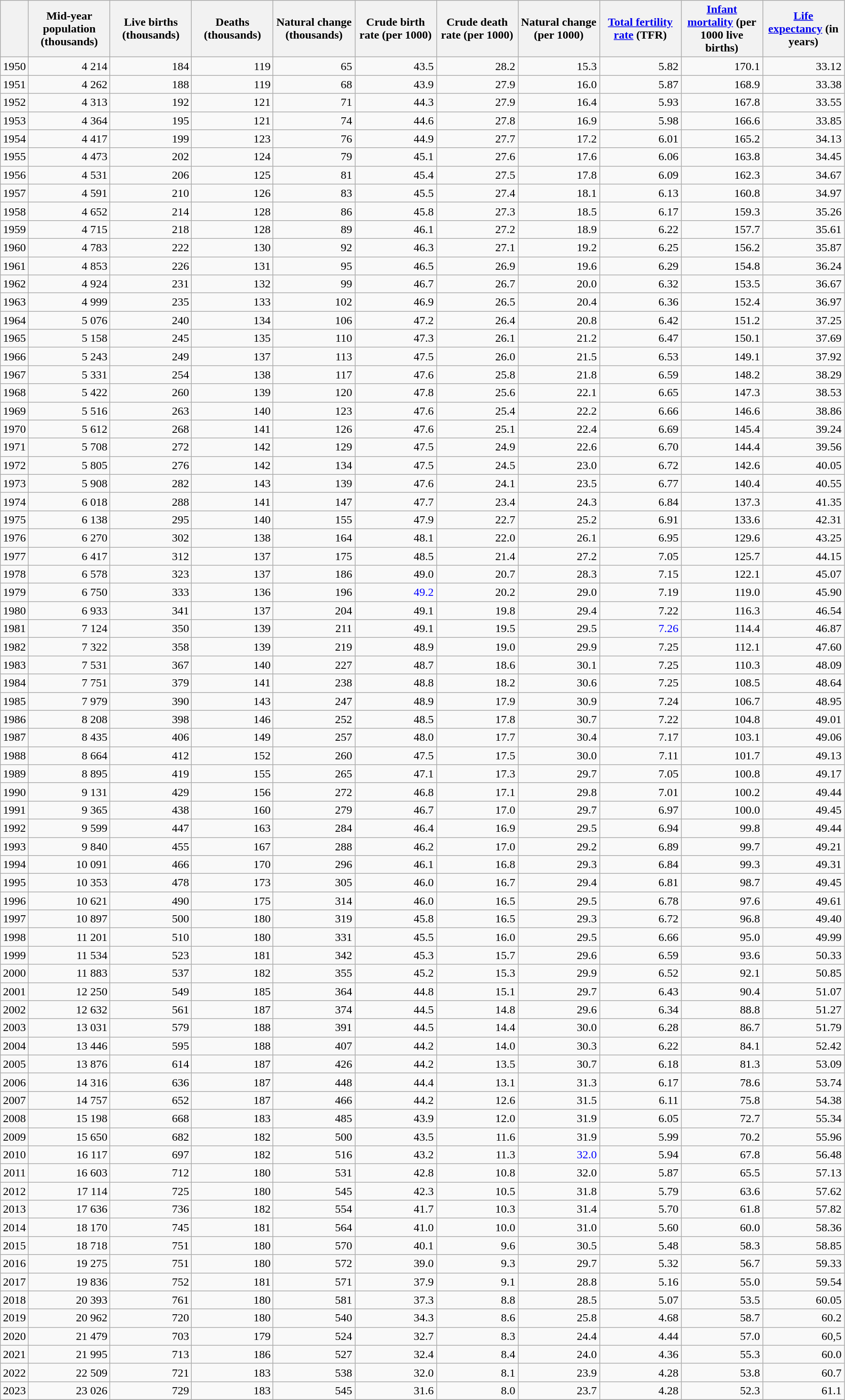<table class="wikitable sortable" style="text-align:right">
<tr>
<th></th>
<th style="width:80pt;">Mid-year population (thousands)</th>
<th style="width:80pt;">Live births (thousands)</th>
<th style="width:80pt;">Deaths (thousands)</th>
<th style="width:80pt;">Natural change (thousands)</th>
<th style="width:80pt;">Crude birth rate (per 1000)</th>
<th style="width:80pt;">Crude death rate (per 1000)</th>
<th style="width:80pt;">Natural change (per 1000)</th>
<th style="width:80pt;"><a href='#'>Total fertility rate</a> (TFR)</th>
<th style="width:80pt;"><a href='#'>Infant mortality</a> (per 1000 live births)</th>
<th style="width:80pt;"><a href='#'>Life expectancy</a> (in years)</th>
</tr>
<tr>
<td>1950</td>
<td>4 214</td>
<td>   184</td>
<td>   119</td>
<td>   65</td>
<td>43.5</td>
<td>28.2</td>
<td>15.3</td>
<td>5.82</td>
<td>170.1</td>
<td>33.12</td>
</tr>
<tr>
<td>1951</td>
<td>  4 262</td>
<td>  188</td>
<td>  119</td>
<td>  68</td>
<td>43.9</td>
<td>27.9</td>
<td>16.0</td>
<td>5.87</td>
<td>168.9</td>
<td>33.38</td>
</tr>
<tr>
<td>1952</td>
<td>  4 313</td>
<td>  192</td>
<td>  121</td>
<td>  71</td>
<td>44.3</td>
<td>27.9</td>
<td>16.4</td>
<td>5.93</td>
<td>167.8</td>
<td>33.55</td>
</tr>
<tr>
<td>1953</td>
<td>  4 364</td>
<td>  195</td>
<td>  121</td>
<td>  74</td>
<td>44.6</td>
<td>27.8</td>
<td>16.9</td>
<td>5.98</td>
<td>166.6</td>
<td>33.85</td>
</tr>
<tr>
<td>1954</td>
<td>  4 417</td>
<td>  199</td>
<td>  123</td>
<td>  76</td>
<td>44.9</td>
<td>27.7</td>
<td>17.2</td>
<td>6.01</td>
<td>165.2</td>
<td>34.13</td>
</tr>
<tr>
<td>1955</td>
<td>  4 473</td>
<td>  202</td>
<td>  124</td>
<td>  79</td>
<td>45.1</td>
<td>27.6</td>
<td>17.6</td>
<td>6.06</td>
<td>163.8</td>
<td>34.45</td>
</tr>
<tr>
<td>1956</td>
<td>  4 531</td>
<td>  206</td>
<td>  125</td>
<td>  81</td>
<td>45.4</td>
<td>27.5</td>
<td>17.8</td>
<td>6.09</td>
<td>162.3</td>
<td>34.67</td>
</tr>
<tr>
<td>1957</td>
<td>  4 591</td>
<td>  210</td>
<td>  126</td>
<td>  83</td>
<td>45.5</td>
<td>27.4</td>
<td>18.1</td>
<td>6.13</td>
<td>160.8</td>
<td>34.97</td>
</tr>
<tr>
<td>1958</td>
<td>  4 652</td>
<td>  214</td>
<td>  128</td>
<td>  86</td>
<td>45.8</td>
<td>27.3</td>
<td>18.5</td>
<td>6.17</td>
<td>159.3</td>
<td>35.26</td>
</tr>
<tr>
<td>1959</td>
<td>  4 715</td>
<td>  218</td>
<td>  128</td>
<td>  89</td>
<td>46.1</td>
<td>27.2</td>
<td>18.9</td>
<td>6.22</td>
<td>157.7</td>
<td>35.61</td>
</tr>
<tr>
<td>1960</td>
<td>  4 783</td>
<td>  222</td>
<td>  130</td>
<td>  92</td>
<td>46.3</td>
<td>27.1</td>
<td>19.2</td>
<td>6.25</td>
<td>156.2</td>
<td>35.87</td>
</tr>
<tr>
<td>1961</td>
<td>  4 853</td>
<td>  226</td>
<td>  131</td>
<td>  95</td>
<td>46.5</td>
<td>26.9</td>
<td>19.6</td>
<td>6.29</td>
<td>154.8</td>
<td>36.24</td>
</tr>
<tr>
<td>1962</td>
<td>  4 924</td>
<td>  231</td>
<td>  132</td>
<td>  99</td>
<td>46.7</td>
<td>26.7</td>
<td>20.0</td>
<td>6.32</td>
<td>153.5</td>
<td>36.67</td>
</tr>
<tr>
<td>1963</td>
<td>  4 999</td>
<td>  235</td>
<td>  133</td>
<td>  102</td>
<td>46.9</td>
<td>26.5</td>
<td>20.4</td>
<td>6.36</td>
<td>152.4</td>
<td>36.97</td>
</tr>
<tr>
<td>1964</td>
<td>  5 076</td>
<td>  240</td>
<td>  134</td>
<td>  106</td>
<td>47.2</td>
<td>26.4</td>
<td>20.8</td>
<td>6.42</td>
<td>151.2</td>
<td>37.25</td>
</tr>
<tr>
<td>1965</td>
<td>  5 158</td>
<td>  245</td>
<td>  135</td>
<td>  110</td>
<td>47.3</td>
<td>26.1</td>
<td>21.2</td>
<td>6.47</td>
<td>150.1</td>
<td>37.69</td>
</tr>
<tr>
<td>1966</td>
<td>  5 243</td>
<td>  249</td>
<td>  137</td>
<td>  113</td>
<td>47.5</td>
<td>26.0</td>
<td>21.5</td>
<td>6.53</td>
<td>149.1</td>
<td>37.92</td>
</tr>
<tr>
<td>1967</td>
<td>  5 331</td>
<td>  254</td>
<td>  138</td>
<td>  117</td>
<td>47.6</td>
<td>25.8</td>
<td>21.8</td>
<td>6.59</td>
<td>148.2</td>
<td>38.29</td>
</tr>
<tr>
<td>1968</td>
<td>  5 422</td>
<td>  260</td>
<td>  139</td>
<td>  120</td>
<td>47.8</td>
<td>25.6</td>
<td>22.1</td>
<td>6.65</td>
<td>147.3</td>
<td>38.53</td>
</tr>
<tr>
<td>1969</td>
<td>  5 516</td>
<td>  263</td>
<td>  140</td>
<td>  123</td>
<td>47.6</td>
<td>25.4</td>
<td>22.2</td>
<td>6.66</td>
<td>146.6</td>
<td>38.86</td>
</tr>
<tr>
<td>1970</td>
<td>  5 612</td>
<td>  268</td>
<td>  141</td>
<td>  126</td>
<td>47.6</td>
<td>25.1</td>
<td>22.4</td>
<td>6.69</td>
<td>145.4</td>
<td>39.24</td>
</tr>
<tr>
<td>1971</td>
<td>  5 708</td>
<td>  272</td>
<td>  142</td>
<td>  129</td>
<td>47.5</td>
<td>24.9</td>
<td>22.6</td>
<td>6.70</td>
<td>144.4</td>
<td>39.56</td>
</tr>
<tr>
<td>1972</td>
<td>  5 805</td>
<td>  276</td>
<td>  142</td>
<td>  134</td>
<td>47.5</td>
<td>24.5</td>
<td>23.0</td>
<td>6.72</td>
<td>142.6</td>
<td>40.05</td>
</tr>
<tr>
<td>1973</td>
<td>  5 908</td>
<td>  282</td>
<td>  143</td>
<td>  139</td>
<td>47.6</td>
<td>24.1</td>
<td>23.5</td>
<td>6.77</td>
<td>140.4</td>
<td>40.55</td>
</tr>
<tr>
<td>1974</td>
<td>  6 018</td>
<td>  288</td>
<td>  141</td>
<td>  147</td>
<td>47.7</td>
<td>23.4</td>
<td>24.3</td>
<td>6.84</td>
<td>137.3</td>
<td>41.35</td>
</tr>
<tr>
<td>1975</td>
<td>  6 138</td>
<td>  295</td>
<td>  140</td>
<td>  155</td>
<td>47.9</td>
<td>22.7</td>
<td>25.2</td>
<td>6.91</td>
<td>133.6</td>
<td>42.31</td>
</tr>
<tr>
<td>1976</td>
<td>  6 270</td>
<td>  302</td>
<td>  138</td>
<td>  164</td>
<td>48.1</td>
<td>22.0</td>
<td>26.1</td>
<td>6.95</td>
<td>129.6</td>
<td>43.25</td>
</tr>
<tr>
<td>1977</td>
<td>  6 417</td>
<td>  312</td>
<td>  137</td>
<td>  175</td>
<td>48.5</td>
<td>21.4</td>
<td>27.2</td>
<td>7.05</td>
<td>125.7</td>
<td>44.15</td>
</tr>
<tr>
<td>1978</td>
<td>  6 578</td>
<td>  323</td>
<td>  137</td>
<td>  186</td>
<td>49.0</td>
<td>20.7</td>
<td>28.3</td>
<td>7.15</td>
<td>122.1</td>
<td>45.07</td>
</tr>
<tr>
<td>1979</td>
<td>  6 750</td>
<td>  333</td>
<td>  136</td>
<td>  196</td>
<td style="color:blue">49.2</td>
<td>20.2</td>
<td>29.0</td>
<td>7.19</td>
<td>119.0</td>
<td>45.90</td>
</tr>
<tr>
<td>1980</td>
<td>  6 933</td>
<td>  341</td>
<td>  137</td>
<td>  204</td>
<td>49.1</td>
<td>19.8</td>
<td>29.4</td>
<td>7.22</td>
<td>116.3</td>
<td>46.54</td>
</tr>
<tr>
<td>1981</td>
<td>  7 124</td>
<td>  350</td>
<td>  139</td>
<td>  211</td>
<td>49.1</td>
<td>19.5</td>
<td>29.5</td>
<td style="color:blue">7.26</td>
<td>114.4</td>
<td>46.87</td>
</tr>
<tr>
<td>1982</td>
<td>  7 322</td>
<td>  358</td>
<td>  139</td>
<td>  219</td>
<td>48.9</td>
<td>19.0</td>
<td>29.9</td>
<td>7.25</td>
<td>112.1</td>
<td>47.60</td>
</tr>
<tr>
<td>1983</td>
<td>  7 531</td>
<td>  367</td>
<td>  140</td>
<td>  227</td>
<td>48.7</td>
<td>18.6</td>
<td>30.1</td>
<td>7.25</td>
<td>110.3</td>
<td>48.09</td>
</tr>
<tr>
<td>1984</td>
<td>  7 751</td>
<td>  379</td>
<td>  141</td>
<td>  238</td>
<td>48.8</td>
<td>18.2</td>
<td>30.6</td>
<td>7.25</td>
<td>108.5</td>
<td>48.64</td>
</tr>
<tr>
<td>1985</td>
<td>  7 979</td>
<td>  390</td>
<td>  143</td>
<td>  247</td>
<td>48.9</td>
<td>17.9</td>
<td>30.9</td>
<td>7.24</td>
<td>106.7</td>
<td>48.95</td>
</tr>
<tr>
<td>1986</td>
<td>  8 208</td>
<td>  398</td>
<td>  146</td>
<td>  252</td>
<td>48.5</td>
<td>17.8</td>
<td>30.7</td>
<td>7.22</td>
<td>104.8</td>
<td>49.01</td>
</tr>
<tr>
<td>1987</td>
<td>  8 435</td>
<td>  406</td>
<td>  149</td>
<td>  257</td>
<td>48.0</td>
<td>17.7</td>
<td>30.4</td>
<td>7.17</td>
<td>103.1</td>
<td>49.06</td>
</tr>
<tr>
<td>1988</td>
<td>  8 664</td>
<td>  412</td>
<td>  152</td>
<td>  260</td>
<td>47.5</td>
<td>17.5</td>
<td>30.0</td>
<td>7.11</td>
<td>101.7</td>
<td>49.13</td>
</tr>
<tr>
<td>1989</td>
<td>  8 895</td>
<td>  419</td>
<td>  155</td>
<td>  265</td>
<td>47.1</td>
<td>17.3</td>
<td>29.7</td>
<td>7.05</td>
<td>100.8</td>
<td>49.17</td>
</tr>
<tr>
<td>1990</td>
<td>  9 131</td>
<td>  429</td>
<td>  156</td>
<td>  272</td>
<td>46.8</td>
<td>17.1</td>
<td>29.8</td>
<td>7.01</td>
<td>100.2</td>
<td>49.44</td>
</tr>
<tr>
<td>1991</td>
<td>  9 365</td>
<td>  438</td>
<td>  160</td>
<td>  279</td>
<td>46.7</td>
<td>17.0</td>
<td>29.7</td>
<td>6.97</td>
<td>100.0</td>
<td>49.45</td>
</tr>
<tr>
<td>1992</td>
<td>  9 599</td>
<td>  447</td>
<td>  163</td>
<td>  284</td>
<td>46.4</td>
<td>16.9</td>
<td>29.5</td>
<td>6.94</td>
<td>99.8</td>
<td>49.44</td>
</tr>
<tr>
<td>1993</td>
<td>  9 840</td>
<td>  455</td>
<td>  167</td>
<td>  288</td>
<td>46.2</td>
<td>17.0</td>
<td>29.2</td>
<td>6.89</td>
<td>99.7</td>
<td>49.21</td>
</tr>
<tr>
<td>1994</td>
<td>  10 091</td>
<td>  466</td>
<td>  170</td>
<td>  296</td>
<td>46.1</td>
<td>16.8</td>
<td>29.3</td>
<td>6.84</td>
<td>99.3</td>
<td>49.31</td>
</tr>
<tr>
<td>1995</td>
<td>  10 353</td>
<td>  478</td>
<td>  173</td>
<td>  305</td>
<td>46.0</td>
<td>16.7</td>
<td>29.4</td>
<td>6.81</td>
<td>98.7</td>
<td>49.45</td>
</tr>
<tr>
<td>1996</td>
<td>  10 621</td>
<td>  490</td>
<td>  175</td>
<td>  314</td>
<td>46.0</td>
<td>16.5</td>
<td>29.5</td>
<td>6.78</td>
<td>97.6</td>
<td>49.61</td>
</tr>
<tr>
<td>1997</td>
<td>  10 897</td>
<td>  500</td>
<td>  180</td>
<td>  319</td>
<td>45.8</td>
<td>16.5</td>
<td>29.3</td>
<td>6.72</td>
<td>96.8</td>
<td>49.40</td>
</tr>
<tr>
<td>1998</td>
<td>  11 201</td>
<td>  510</td>
<td>  180</td>
<td>  331</td>
<td>45.5</td>
<td>16.0</td>
<td>29.5</td>
<td>6.66</td>
<td>95.0</td>
<td>49.99</td>
</tr>
<tr>
<td>1999</td>
<td>  11 534</td>
<td>  523</td>
<td>  181</td>
<td>  342</td>
<td>45.3</td>
<td>15.7</td>
<td>29.6</td>
<td>6.59</td>
<td>93.6</td>
<td>50.33</td>
</tr>
<tr>
<td>2000</td>
<td>  11 883</td>
<td>  537</td>
<td>  182</td>
<td>  355</td>
<td>45.2</td>
<td>15.3</td>
<td>29.9</td>
<td>6.52</td>
<td>92.1</td>
<td>50.85</td>
</tr>
<tr>
<td>2001</td>
<td>  12 250</td>
<td>  549</td>
<td>  185</td>
<td>  364</td>
<td>44.8</td>
<td>15.1</td>
<td>29.7</td>
<td>6.43</td>
<td>90.4</td>
<td>51.07</td>
</tr>
<tr>
<td>2002</td>
<td>  12 632</td>
<td>  561</td>
<td>  187</td>
<td>  374</td>
<td>44.5</td>
<td>14.8</td>
<td>29.6</td>
<td>6.34</td>
<td>88.8</td>
<td>51.27</td>
</tr>
<tr>
<td>2003</td>
<td>  13 031</td>
<td>  579</td>
<td>  188</td>
<td>  391</td>
<td>44.5</td>
<td>14.4</td>
<td>30.0</td>
<td>6.28</td>
<td>86.7</td>
<td>51.79</td>
</tr>
<tr>
<td>2004</td>
<td>  13 446</td>
<td>  595</td>
<td>  188</td>
<td>  407</td>
<td>44.2</td>
<td>14.0</td>
<td>30.3</td>
<td>6.22</td>
<td>84.1</td>
<td>52.42</td>
</tr>
<tr>
<td>2005</td>
<td>  13 876</td>
<td>  614</td>
<td>  187</td>
<td>  426</td>
<td>44.2</td>
<td>13.5</td>
<td>30.7</td>
<td>6.18</td>
<td>81.3</td>
<td>53.09</td>
</tr>
<tr>
<td>2006</td>
<td>  14 316</td>
<td>  636</td>
<td>  187</td>
<td>  448</td>
<td>44.4</td>
<td>13.1</td>
<td>31.3</td>
<td>6.17</td>
<td>78.6</td>
<td>53.74</td>
</tr>
<tr>
<td>2007</td>
<td>  14 757</td>
<td>  652</td>
<td>  187</td>
<td>  466</td>
<td>44.2</td>
<td>12.6</td>
<td>31.5</td>
<td>6.11</td>
<td>75.8</td>
<td>54.38</td>
</tr>
<tr>
<td>2008</td>
<td>  15 198</td>
<td>  668</td>
<td>  183</td>
<td>  485</td>
<td>43.9</td>
<td>12.0</td>
<td>31.9</td>
<td>6.05</td>
<td>72.7</td>
<td>55.34</td>
</tr>
<tr>
<td>2009</td>
<td>  15 650</td>
<td>  682</td>
<td>  182</td>
<td>  500</td>
<td>43.5</td>
<td>11.6</td>
<td>31.9</td>
<td>5.99</td>
<td>70.2</td>
<td>55.96</td>
</tr>
<tr>
<td>2010</td>
<td>  16 117</td>
<td>  697</td>
<td>  182</td>
<td>  516</td>
<td>43.2</td>
<td>11.3</td>
<td style="color:blue">32.0</td>
<td>5.94</td>
<td>67.8</td>
<td>56.48</td>
</tr>
<tr>
<td>2011</td>
<td>  16 603</td>
<td>  712</td>
<td>  180</td>
<td>  531</td>
<td>42.8</td>
<td>10.8</td>
<td>32.0</td>
<td>5.87</td>
<td>65.5</td>
<td>57.13</td>
</tr>
<tr>
<td>2012</td>
<td>  17 114</td>
<td>  725</td>
<td>  180</td>
<td>  545</td>
<td>42.3</td>
<td>10.5</td>
<td>31.8</td>
<td>5.79</td>
<td>63.6</td>
<td>57.62</td>
</tr>
<tr>
<td>2013</td>
<td>  17 636</td>
<td>  736</td>
<td>  182</td>
<td>  554</td>
<td>41.7</td>
<td>10.3</td>
<td>31.4</td>
<td>5.70</td>
<td>61.8</td>
<td>57.82</td>
</tr>
<tr>
<td>2014</td>
<td>  18 170</td>
<td>  745</td>
<td>  181</td>
<td>  564</td>
<td>41.0</td>
<td>10.0</td>
<td>31.0</td>
<td>5.60</td>
<td>60.0</td>
<td>58.36</td>
</tr>
<tr>
<td>2015</td>
<td>  18 718</td>
<td>  751</td>
<td>  180</td>
<td>  570</td>
<td>40.1</td>
<td>9.6</td>
<td>30.5</td>
<td>5.48</td>
<td>58.3</td>
<td>58.85</td>
</tr>
<tr>
<td>2016</td>
<td>  19 275</td>
<td>  751</td>
<td>  180</td>
<td>  572</td>
<td>39.0</td>
<td>9.3</td>
<td>29.7</td>
<td>5.32</td>
<td>56.7</td>
<td>59.33</td>
</tr>
<tr>
<td>2017</td>
<td>  19 836</td>
<td>  752</td>
<td>  181</td>
<td>  571</td>
<td>37.9</td>
<td>9.1</td>
<td>28.8</td>
<td>5.16</td>
<td>55.0</td>
<td>59.54</td>
</tr>
<tr>
<td>2018</td>
<td>  20 393</td>
<td>  761</td>
<td>  180</td>
<td>  581</td>
<td>37.3</td>
<td>8.8</td>
<td>28.5</td>
<td>5.07</td>
<td>53.5</td>
<td>60.05</td>
</tr>
<tr>
<td>2019</td>
<td>  20 962</td>
<td>  720</td>
<td>  180</td>
<td>  540</td>
<td>34.3</td>
<td>8.6</td>
<td>25.8</td>
<td>4.68</td>
<td>58.7</td>
<td>60.2</td>
</tr>
<tr>
<td>2020</td>
<td>  21 479</td>
<td>  703</td>
<td>  179</td>
<td>  524</td>
<td>32.7</td>
<td>8.3</td>
<td>24.4</td>
<td>4.44</td>
<td>57.0</td>
<td>60,5</td>
</tr>
<tr>
<td>2021</td>
<td>  21 995</td>
<td>  713</td>
<td>  186</td>
<td>  527</td>
<td>32.4</td>
<td>8.4</td>
<td>24.0</td>
<td>4.36</td>
<td>55.3</td>
<td>60.0</td>
</tr>
<tr>
<td>2022</td>
<td>  22 509</td>
<td>  721</td>
<td>  183</td>
<td>  538</td>
<td>32.0</td>
<td>8.1</td>
<td>23.9</td>
<td>4.28</td>
<td>53.8</td>
<td>60.7</td>
</tr>
<tr>
<td>2023</td>
<td>  23 026</td>
<td>  729</td>
<td>  183</td>
<td>  545</td>
<td>31.6</td>
<td>8.0</td>
<td>23.7</td>
<td>4.28</td>
<td>52.3</td>
<td>61.1</td>
</tr>
<tr>
</tr>
</table>
